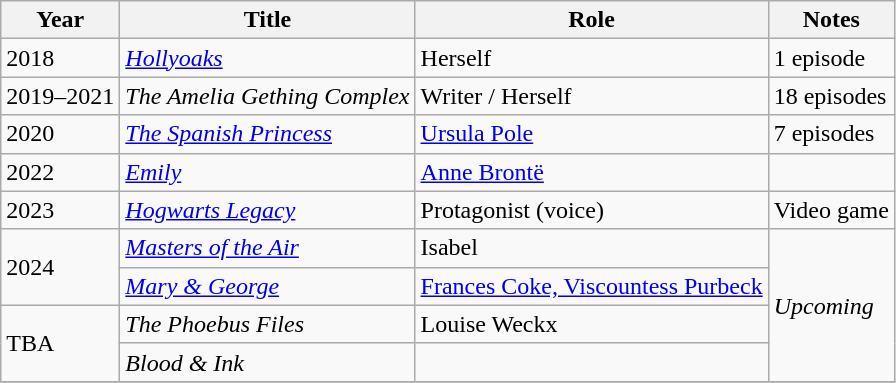<table class="wikitable sortable">
<tr>
<th>Year</th>
<th>Title</th>
<th>Role</th>
<th class="unsortable">Notes</th>
</tr>
<tr>
<td>2018</td>
<td><em><a href='#'>Hollyoaks</a></em></td>
<td>Herself</td>
<td>1 episode</td>
</tr>
<tr>
<td>2019–2021</td>
<td><em>The Amelia Gething Complex</em></td>
<td>Writer / Herself</td>
<td>18 episodes</td>
</tr>
<tr>
<td>2020</td>
<td><em><a href='#'>The Spanish Princess</a></em></td>
<td><a href='#'>Ursula Pole</a></td>
<td>7 episodes</td>
</tr>
<tr>
<td>2022</td>
<td><em><a href='#'>Emily</a></em></td>
<td><a href='#'>Anne Brontë</a></td>
<td></td>
</tr>
<tr>
<td>2023</td>
<td><em><a href='#'>Hogwarts Legacy</a></em></td>
<td>Protagonist (voice)</td>
<td>Video game</td>
</tr>
<tr>
<td rowspan="2">2024</td>
<td><em><a href='#'>Masters of the Air</a></em></td>
<td>Isabel</td>
<td rowspan="4"><em>Upcoming</em></td>
</tr>
<tr>
<td><em><a href='#'>Mary & George</a></em></td>
<td><a href='#'>Frances Coke, Viscountess Purbeck</a></td>
</tr>
<tr>
<td rowspan="2">TBA</td>
<td><em>The Phoebus Files</em></td>
<td>Louise Weckx</td>
</tr>
<tr>
<td><em>Blood & Ink</em></td>
<td></td>
</tr>
<tr>
</tr>
</table>
